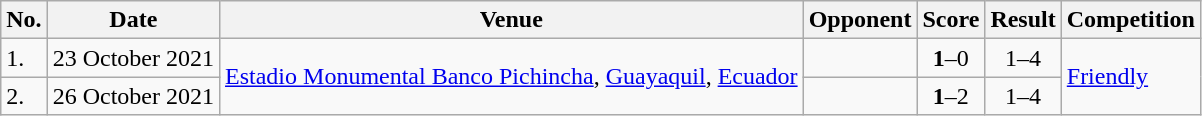<table class="wikitable">
<tr>
<th>No.</th>
<th>Date</th>
<th>Venue</th>
<th>Opponent</th>
<th>Score</th>
<th>Result</th>
<th>Competition</th>
</tr>
<tr>
<td>1.</td>
<td>23 October 2021</td>
<td rowspan=2><a href='#'>Estadio Monumental Banco Pichincha</a>, <a href='#'>Guayaquil</a>, <a href='#'>Ecuador</a></td>
<td></td>
<td align=center><strong>1</strong>–0</td>
<td align=center>1–4</td>
<td rowspan=2><a href='#'>Friendly</a></td>
</tr>
<tr>
<td>2.</td>
<td>26 October 2021</td>
<td></td>
<td align=center><strong>1</strong>–2</td>
<td align=center>1–4</td>
</tr>
</table>
